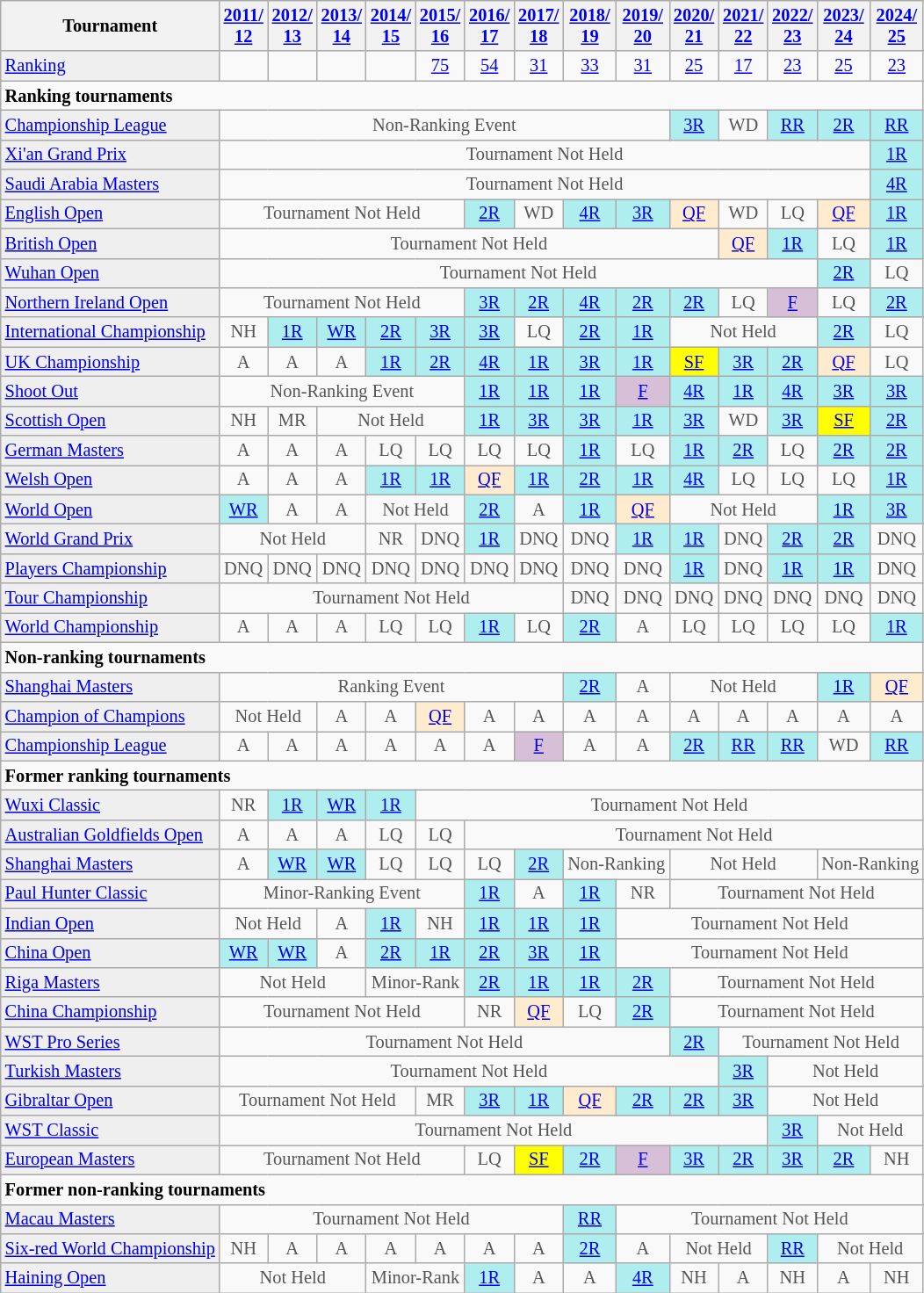<table class="wikitable"  style="font-size:85%;">
<tr>
<th>Tournament</th>
<th><a href='#'>2011/<br>12</a></th>
<th><a href='#'>2012/<br>13</a></th>
<th><a href='#'>2013/<br>14</a></th>
<th><a href='#'>2014/<br>15</a></th>
<th><a href='#'>2015/<br>16</a></th>
<th><a href='#'>2016/<br>17</a></th>
<th><a href='#'>2017/<br>18</a></th>
<th><a href='#'>2018/<br>19</a></th>
<th><a href='#'>2019/<br>20</a></th>
<th><a href='#'>2020/<br>21</a></th>
<th><a href='#'>2021/<br>22</a></th>
<th><a href='#'>2022/<br>23</a></th>
<th><a href='#'>2023/<br>24</a></th>
<th><a href='#'>2024/<br>25</a></th>
</tr>
<tr>
<td style="background:#EFEFEF;"><a href='#'>Ranking</a></td>
<td align="center"></td>
<td align="center"></td>
<td align="center"></td>
<td align="center"></td>
<td align="center"><a href='#'>75</a></td>
<td align="center"><a href='#'>54</a></td>
<td align="center"><a href='#'>31</a></td>
<td align="center"><a href='#'>33</a></td>
<td align="center"><a href='#'>31</a></td>
<td align="center"><a href='#'>25</a></td>
<td align="center"><a href='#'>17</a></td>
<td align="center"><a href='#'>23</a></td>
<td align="center"><a href='#'>25</a></td>
<td align="center"><a href='#'>23</a></td>
</tr>
<tr>
<td colspan="20"><strong>Ranking tournaments</strong></td>
</tr>
<tr>
<td style="background:#EFEFEF;"><a href='#'>Championship League</a></td>
<td align="center" colspan="9" style="color:#555555;">Non-Ranking Event</td>
<td align="center" style="background:#afeeee;"><a href='#'>3R</a></td>
<td align="center" style="color:#555555;">WD</td>
<td align="center" style="background:#afeeee;"><a href='#'>RR</a></td>
<td align="center" style="background:#afeeee;"><a href='#'>2R</a></td>
<td align="center" style="background:#afeeee;"><a href='#'>RR</a></td>
</tr>
<tr>
<td style="background:#EFEFEF;"><a href='#'>Xi'an Grand Prix</a></td>
<td align="center" colspan="13" style="color:#555555;">Tournament Not Held</td>
<td align="center" style="background:#afeeee;"><a href='#'>1R</a></td>
</tr>
<tr>
<td style="background:#EFEFEF;"><a href='#'>Saudi Arabia Masters</a></td>
<td align="center" colspan="13" style="color:#555555;">Tournament Not Held</td>
<td align="center" style="background:#afeeee;"><a href='#'>4R</a></td>
</tr>
<tr>
<td style="background:#EFEFEF;"><a href='#'>English Open</a></td>
<td align="center" colspan="5" style="color:#555555;">Tournament Not Held</td>
<td align="center" style="background:#afeeee;"><a href='#'>2R</a></td>
<td align="center" style="color:#555555;">WD</td>
<td align="center" style="background:#afeeee;"><a href='#'>4R</a></td>
<td align="center" style="background:#afeeee;"><a href='#'>3R</a></td>
<td align="center" style="background:#ffebcd;"><a href='#'>QF</a></td>
<td align="center" style="color:#555555;">WD</td>
<td align="center" style="color:#555555;">LQ</td>
<td align="center" style="background:#ffebcd;"><a href='#'>QF</a></td>
<td align="center" style="background:#afeeee;"><a href='#'>1R</a></td>
</tr>
<tr>
<td style="background:#EFEFEF;"><a href='#'>British Open</a></td>
<td align="center" colspan="10" style="color:#555555;">Tournament Not Held</td>
<td align="center" style="background:#ffebcd;"><a href='#'>QF</a></td>
<td align="center" style="background:#afeeee;"><a href='#'>1R</a></td>
<td align="center" style="color:#555555;">LQ</td>
<td align="center" style="background:#afeeee;"><a href='#'>1R</a></td>
</tr>
<tr>
<td style="background:#EFEFEF;"><a href='#'>Wuhan Open</a></td>
<td align="center" colspan="12" style="color:#555555;">Tournament Not Held</td>
<td align="center" style="background:#afeeee;"><a href='#'>2R</a></td>
<td align="center" style="color:#555555;">LQ</td>
</tr>
<tr>
<td style="background:#EFEFEF;"><a href='#'>Northern Ireland Open</a></td>
<td align="center" colspan="5" style="color:#555555;">Tournament Not Held</td>
<td align="center" style="background:#afeeee;"><a href='#'>3R</a></td>
<td align="center" style="background:#afeeee;"><a href='#'>2R</a></td>
<td align="center" style="background:#afeeee;"><a href='#'>4R</a></td>
<td align="center" style="background:#afeeee;"><a href='#'>2R</a></td>
<td align="center" style="background:#afeeee;"><a href='#'>2R</a></td>
<td align="center" style="color:#555555;">LQ</td>
<td align="center" style="background:thistle;"><a href='#'>F</a></td>
<td align="center" style="color:#555555;">LQ</td>
<td align="center" style="background:#afeeee;"><a href='#'>2R</a></td>
</tr>
<tr>
<td style="background:#EFEFEF;"><a href='#'>International Championship</a></td>
<td align="center" style="color:#555555;">NH</td>
<td align="center" style="background:#afeeee;"><a href='#'>1R</a></td>
<td align="center" style="background:#afeeee;"><a href='#'>WR</a></td>
<td align="center" style="background:#afeeee;"><a href='#'>2R</a></td>
<td align="center" style="background:#afeeee;"><a href='#'>3R</a></td>
<td align="center" style="background:#afeeee;"><a href='#'>3R</a></td>
<td align="center" style="color:#555555;">LQ</td>
<td align="center" style="background:#afeeee;"><a href='#'>2R</a></td>
<td align="center" style="background:#afeeee;"><a href='#'>1R</a></td>
<td align="center" colspan="3" style="color:#555555;">Not Held</td>
<td align="center" style="background:#afeeee;"><a href='#'>2R</a></td>
<td align="center" style="color:#555555;">LQ</td>
</tr>
<tr>
<td style="background:#EFEFEF;"><a href='#'>UK Championship</a></td>
<td align="center" style="color:#555555;">A</td>
<td align="center" style="color:#555555;">A</td>
<td align="center" style="color:#555555;">A</td>
<td align="center" style="background:#afeeee;"><a href='#'>1R</a></td>
<td align="center" style="background:#afeeee;"><a href='#'>2R</a></td>
<td align="center" style="background:#afeeee;"><a href='#'>4R</a></td>
<td align="center" style="background:#afeeee;"><a href='#'>1R</a></td>
<td align="center" style="background:#afeeee;"><a href='#'>3R</a></td>
<td align="center" style="background:#afeeee;"><a href='#'>1R</a></td>
<td align="center" style="background:yellow;"><a href='#'>SF</a></td>
<td align="center" style="background:#afeeee;"><a href='#'>3R</a></td>
<td align="center" style="background:#afeeee;"><a href='#'>2R</a></td>
<td align="center" style="background:#ffebcd;"><a href='#'>QF</a></td>
<td align="center" style="color:#555555;">LQ</td>
</tr>
<tr>
<td style="background:#EFEFEF;"><a href='#'>Shoot Out</a></td>
<td align="center" colspan="5" style="color:#555555;">Non-Ranking Event</td>
<td align="center" style="background:#afeeee;"><a href='#'>1R</a></td>
<td align="center" style="background:#afeeee;"><a href='#'>1R</a></td>
<td align="center" style="background:#afeeee;"><a href='#'>1R</a></td>
<td align="center" style="background:thistle;"><a href='#'>F</a></td>
<td align="center" style="background:#afeeee;"><a href='#'>4R</a></td>
<td align="center" style="background:#afeeee;"><a href='#'>1R</a></td>
<td align="center" style="background:#afeeee;"><a href='#'>4R</a></td>
<td align="center" style="background:#afeeee;"><a href='#'>3R</a></td>
<td align="center" style="background:#afeeee;"><a href='#'>3R</a></td>
</tr>
<tr>
<td style="background:#EFEFEF;"><a href='#'>Scottish Open</a></td>
<td align="center" style="color:#555555;">NH</td>
<td align="center" style="color:#555555;">MR</td>
<td align="center" colspan="3" style="color:#555555;">Not Held</td>
<td align="center" style="background:#afeeee;"><a href='#'>1R</a></td>
<td align="center" style="background:#afeeee;"><a href='#'>3R</a></td>
<td align="center" style="background:#afeeee;"><a href='#'>3R</a></td>
<td align="center" style="background:#afeeee;"><a href='#'>1R</a></td>
<td align="center" style="background:#afeeee;"><a href='#'>3R</a></td>
<td align="center" style="color:#555555;">WD</td>
<td align="center" style="background:#afeeee;"><a href='#'>3R</a></td>
<td align="center" style="background:yellow;"><a href='#'>SF</a></td>
<td align="center" style="background:#afeeee;"><a href='#'>2R</a></td>
</tr>
<tr>
<td style="background:#EFEFEF;"><a href='#'>German Masters</a></td>
<td align="center" style="color:#555555;">A</td>
<td align="center" style="color:#555555;">A</td>
<td align="center" style="color:#555555;">A</td>
<td align="center" style="color:#555555;">LQ</td>
<td align="center" style="color:#555555;">LQ</td>
<td align="center" style="color:#555555;">LQ</td>
<td align="center" style="color:#555555;">LQ</td>
<td align="center" style="background:#afeeee;"><a href='#'>1R</a></td>
<td align="center" style="color:#555555;">LQ</td>
<td align="center" style="background:#afeeee;"><a href='#'>1R</a></td>
<td align="center" style="background:#afeeee;"><a href='#'>2R</a></td>
<td align="center" style="color:#555555;">LQ</td>
<td align="center" style="background:#afeeee;"><a href='#'>2R</a></td>
<td align="center" style="background:#afeeee;"><a href='#'>2R</a></td>
</tr>
<tr>
<td style="background:#EFEFEF;"><a href='#'>Welsh Open</a></td>
<td align="center" style="color:#555555;">A</td>
<td align="center" style="color:#555555;">A</td>
<td align="center" style="color:#555555;">A</td>
<td align="center" style="background:#afeeee;"><a href='#'>1R</a></td>
<td align="center" style="background:#afeeee;"><a href='#'>1R</a></td>
<td align="center" style="background:#ffebcd;"><a href='#'>QF</a></td>
<td align="center" style="background:#afeeee;"><a href='#'>1R</a></td>
<td align="center" style="background:#afeeee;"><a href='#'>2R</a></td>
<td align="center" style="background:#afeeee;"><a href='#'>1R</a></td>
<td align="center" style="background:#afeeee;"><a href='#'>4R</a></td>
<td align="center" style="color:#555555;">LQ</td>
<td align="center" style="color:#555555;">LQ</td>
<td align="center" style="color:#555555;">LQ</td>
<td align="center" style="background:#afeeee;"><a href='#'>1R</a></td>
</tr>
<tr>
<td style="background:#EFEFEF;"><a href='#'>World Open</a></td>
<td align="center" style="background:#afeeee;"><a href='#'>WR</a></td>
<td align="center" style="color:#555555;">A</td>
<td align="center" style="color:#555555;">A</td>
<td align="center" colspan="2" style="color:#555555;">Not Held</td>
<td align="center" style="background:#afeeee;"><a href='#'>2R</a></td>
<td align="center" style="color:#555555;">A</td>
<td align="center" style="background:#afeeee;"><a href='#'>1R</a></td>
<td align="center" style="background:#ffebcd;"><a href='#'>QF</a></td>
<td align="center" colspan="3" style="color:#555555;">Not Held</td>
<td align="center" style="background:#afeeee;"><a href='#'>1R</a></td>
<td align="center" style="background:#afeeee;"><a href='#'>3R</a></td>
</tr>
<tr>
<td style="background:#EFEFEF;"><a href='#'>World Grand Prix</a></td>
<td align="center" colspan="3" style="color:#555555;">Not Held</td>
<td align="center" style="color:#555555;">NR</td>
<td align="center" style="color:#555555;">DNQ</td>
<td align="center" style="background:#afeeee;"><a href='#'>1R</a></td>
<td align="center" style="color:#555555;">DNQ</td>
<td align="center" style="color:#555555;">DNQ</td>
<td align="center" style="background:#afeeee;"><a href='#'>1R</a></td>
<td align="center" style="background:#afeeee;"><a href='#'>1R</a></td>
<td align="center" style="color:#555555;">DNQ</td>
<td align="center" style="background:#afeeee;"><a href='#'>2R</a></td>
<td align="center" style="background:#afeeee;"><a href='#'>2R</a></td>
<td align="center" style="color:#555555;">DNQ</td>
</tr>
<tr>
<td style="background:#EFEFEF;"><a href='#'>Players Championship</a></td>
<td align="center" style="color:#555555;">DNQ</td>
<td align="center" style="color:#555555;">DNQ</td>
<td align="center" style="color:#555555;">DNQ</td>
<td align="center" style="color:#555555;">DNQ</td>
<td align="center" style="color:#555555;">DNQ</td>
<td align="center" style="color:#555555;">DNQ</td>
<td align="center" style="color:#555555;">DNQ</td>
<td align="center" style="color:#555555;">DNQ</td>
<td align="center" style="color:#555555;">DNQ</td>
<td align="center" style="background:#afeeee;"><a href='#'>1R</a></td>
<td align="center" style="color:#555555;">DNQ</td>
<td align="center" style="background:#afeeee;"><a href='#'>1R</a></td>
<td align="center" style="background:#afeeee;"><a href='#'>1R</a></td>
<td align="center" style="color:#555555;">DNQ</td>
</tr>
<tr>
<td style="background:#EFEFEF;"><a href='#'>Tour Championship</a></td>
<td align="center" colspan="7" style="color:#555555;">Tournament Not Held</td>
<td align="center" style="color:#555555;">DNQ</td>
<td align="center" style="color:#555555;">DNQ</td>
<td align="center" style="color:#555555;">DNQ</td>
<td align="center" style="color:#555555;">DNQ</td>
<td align="center" style="color:#555555;">DNQ</td>
<td align="center" style="color:#555555;">DNQ</td>
<td align="center" style="color:#555555;">DNQ</td>
</tr>
<tr>
<td style="background:#EFEFEF;"><a href='#'>World Championship</a></td>
<td align="center" style="color:#555555;">A</td>
<td align="center" style="color:#555555;">A</td>
<td align="center" style="color:#555555;">A</td>
<td align="center" style="color:#555555;">LQ</td>
<td align="center" style="color:#555555;">LQ</td>
<td align="center" style="background:#afeeee;"><a href='#'>1R</a></td>
<td align="center" style="color:#555555;">LQ</td>
<td align="center" style="background:#afeeee;"><a href='#'>2R</a></td>
<td align="center" style="color:#555555;">A</td>
<td align="center" style="color:#555555;">LQ</td>
<td align="center" style="color:#555555;">LQ</td>
<td align="center" style="color:#555555;">LQ</td>
<td align="center" style="color:#555555;">LQ</td>
<td align="center" style="background:#afeeee;"><a href='#'>1R</a></td>
</tr>
<tr>
<td colspan="20"><strong>Non-ranking tournaments</strong></td>
</tr>
<tr>
<td style="background:#EFEFEF;"><a href='#'>Shanghai Masters</a></td>
<td align="center" colspan="7" style="color:#555555;">Ranking Event</td>
<td align="center" style="background:#afeeee;"><a href='#'>2R</a></td>
<td align="center" style="color:#555555;">A</td>
<td align="center" colspan="3" style="color:#555555;">Not Held</td>
<td align="center" style="background:#afeeee;"><a href='#'>1R</a></td>
<td align="center" style="background:#ffebcd;"><a href='#'>QF</a></td>
</tr>
<tr>
<td style="background:#EFEFEF;"><a href='#'>Champion of Champions</a></td>
<td align="center" colspan="2" style="color:#555555;">Not Held</td>
<td align="center" style="color:#555555;">A</td>
<td align="center" style="color:#555555;">A</td>
<td align="center" style="background:#ffebcd;"><a href='#'>QF</a></td>
<td align="center" style="color:#555555;">A</td>
<td align="center" style="color:#555555;">A</td>
<td align="center" style="color:#555555;">A</td>
<td align="center" style="color:#555555;">A</td>
<td align="center" style="color:#555555;">A</td>
<td align="center" style="color:#555555;">A</td>
<td align="center" style="color:#555555;">A</td>
<td align="center" style="color:#555555;">A</td>
<td align="center" style="color:#555555;">A</td>
</tr>
<tr>
<td style="background:#EFEFEF;"><a href='#'>Championship League</a></td>
<td align="center" style="color:#555555;">A</td>
<td align="center" style="color:#555555;">A</td>
<td align="center" style="color:#555555;">A</td>
<td align="center" style="color:#555555;">A</td>
<td align="center" style="color:#555555;">A</td>
<td align="center" style="color:#555555;">A</td>
<td align="center" style="background:thistle;"><a href='#'>F</a></td>
<td align="center" style="color:#555555;">A</td>
<td align="center" style="color:#555555;">A</td>
<td align="center" style="background:#afeeee;"><a href='#'>2R</a></td>
<td align="center" style="background:#afeeee;"><a href='#'>RR</a></td>
<td align="center" style="background:#afeeee;"><a href='#'>RR</a></td>
<td align="center" style="color:#555555;">WD</td>
<td align="center" style="background:#afeeee;"><a href='#'>RR</a></td>
</tr>
<tr>
<td colspan="20"><strong>Former ranking tournaments</strong></td>
</tr>
<tr>
<td style="background:#EFEFEF;"><a href='#'>Wuxi Classic</a></td>
<td align="center" style="color:#555555;">NR</td>
<td align="center" style="background:#afeeee;"><a href='#'>1R</a></td>
<td align="center" style="background:#afeeee;"><a href='#'>WR</a></td>
<td align="center" style="background:#afeeee;"><a href='#'>1R</a></td>
<td align="center" colspan="20" style="color:#555555;">Tournament Not Held</td>
</tr>
<tr>
<td style="background:#EFEFEF;"><a href='#'>Australian Goldfields Open</a></td>
<td align="center" style="color:#555555;">A</td>
<td align="center" style="color:#555555;">A</td>
<td align="center" style="color:#555555;">A</td>
<td align="center" style="color:#555555;">LQ</td>
<td align="center" style="color:#555555;">LQ</td>
<td align="center" colspan="20" style="color:#555555;">Tournament Not Held</td>
</tr>
<tr>
<td style="background:#EFEFEF;"><a href='#'>Shanghai Masters</a></td>
<td align="center" style="color:#555555;">A</td>
<td align="center" style="background:#afeeee;"><a href='#'>WR</a></td>
<td align="center" style="background:#afeeee;"><a href='#'>WR</a></td>
<td align="center" style="color:#555555;">LQ</td>
<td align="center" style="color:#555555;">LQ</td>
<td align="center" style="color:#555555;">LQ</td>
<td align="center" style="background:#afeeee;"><a href='#'>2R</a></td>
<td align="center" colspan="2" style="color:#555555;">Non-Ranking</td>
<td align="center" colspan="3" style="color:#555555;">Not Held</td>
<td align="center" colspan="2" style="color:#555555;">Non-Ranking</td>
</tr>
<tr>
<td style="background:#EFEFEF;"><a href='#'>Paul Hunter Classic</a></td>
<td align="center" colspan="5" style="color:#555555;">Minor-Ranking Event</td>
<td align="center" style="background:#afeeee;"><a href='#'>1R</a></td>
<td align="center" style="color:#555555;">A</td>
<td align="center" style="background:#afeeee;"><a href='#'>1R</a></td>
<td align="center" style="color:#555555;">NR</td>
<td align="center" colspan="20" style="color:#555555;">Tournament Not Held</td>
</tr>
<tr>
<td style="background:#EFEFEF;"><a href='#'>Indian Open</a></td>
<td align="center" colspan="2" style="color:#555555;">Not Held</td>
<td align="center" style="color:#555555;">A</td>
<td align="center" style="background:#afeeee;"><a href='#'>1R</a></td>
<td align="center" style="color:#555555;">NH</td>
<td align="center" style="background:#afeeee;"><a href='#'>1R</a></td>
<td align="center" style="background:#afeeee;"><a href='#'>1R</a></td>
<td align="center" style="background:#afeeee;"><a href='#'>1R</a></td>
<td align="center" colspan="20" style="color:#555555;">Tournament Not Held</td>
</tr>
<tr>
<td style="background:#EFEFEF;"><a href='#'>China Open</a></td>
<td align="center" style="background:#afeeee;"><a href='#'>WR</a></td>
<td align="center" style="background:#afeeee;"><a href='#'>WR</a></td>
<td align="center" style="color:#555555;">A</td>
<td align="center" style="background:#afeeee;"><a href='#'>2R</a></td>
<td align="center" style="background:#afeeee;"><a href='#'>1R</a></td>
<td align="center" style="background:#afeeee;"><a href='#'>2R</a></td>
<td align="center" style="background:#afeeee;"><a href='#'>3R</a></td>
<td align="center" style="background:#afeeee;"><a href='#'>1R</a></td>
<td align="center" colspan="20" style="color:#555555;">Tournament Not Held</td>
</tr>
<tr>
<td style="background:#EFEFEF;"><a href='#'>Riga Masters</a></td>
<td align="center" colspan="3" style="color:#555555;">Not Held</td>
<td align="center" colspan="2" style="color:#555555;">Minor-Rank</td>
<td align="center" style="background:#afeeee;"><a href='#'>2R</a></td>
<td align="center" style="background:#afeeee;"><a href='#'>1R</a></td>
<td align="center" style="background:#afeeee;"><a href='#'>1R</a></td>
<td align="center" style="background:#afeeee;"><a href='#'>2R</a></td>
<td align="center" colspan="20" style="color:#555555;">Tournament Not Held</td>
</tr>
<tr>
<td style="background:#EFEFEF;"><a href='#'>China Championship</a></td>
<td align="center" colspan="5" style="color:#555555;">Tournament Not Held</td>
<td align="center" style="color:#555555;">NR</td>
<td align="center" style="background:#ffebcd;"><a href='#'>QF</a></td>
<td align="center" style="color:#555555;">LQ</td>
<td align="center" style="background:#afeeee;"><a href='#'>2R</a></td>
<td align="center" colspan="20" style="color:#555555;">Tournament Not Held</td>
</tr>
<tr>
<td style="background:#EFEFEF;"><a href='#'>WST Pro Series</a></td>
<td align="center" colspan="9" style="color:#555555;">Tournament Not Held</td>
<td align="center" style="background:#afeeee;"><a href='#'>2R</a></td>
<td align="center" colspan="20" style="color:#555555;">Tournament Not Held</td>
</tr>
<tr>
<td style="background:#EFEFEF;"><a href='#'>Turkish Masters</a></td>
<td align="center" colspan="10" style="color:#555555;">Tournament Not Held</td>
<td align="center" style="background:#afeeee;"><a href='#'>3R</a></td>
<td align="center" colspan="3" style="color:#555555;">Not Held</td>
</tr>
<tr>
<td style="background:#EFEFEF;"><a href='#'>Gibraltar Open</a></td>
<td align="center" colspan="4" style="color:#555555;">Tournament Not Held</td>
<td align="center" style="color:#555555;">MR</td>
<td align="center" style="background:#afeeee;"><a href='#'>3R</a></td>
<td align="center" style="background:#afeeee;"><a href='#'>1R</a></td>
<td align="center" style="background:#ffebcd;"><a href='#'>QF</a></td>
<td align="center" style="background:#afeeee;"><a href='#'>2R</a></td>
<td align="center" style="background:#afeeee;"><a href='#'>2R</a></td>
<td align="center" style="background:#afeeee;"><a href='#'>3R</a></td>
<td align="center" colspan="3" style="color:#555555;">Not Held</td>
</tr>
<tr>
<td style="background:#EFEFEF;"><a href='#'>WST Classic</a></td>
<td align="center" colspan="11" style="color:#555555;">Tournament Not Held</td>
<td align="center" style="background:#afeeee;"><a href='#'>3R</a></td>
<td align="center" colspan="2" style="color:#555555;">Not Held</td>
</tr>
<tr>
<td style="background:#EFEFEF;"><a href='#'>European Masters</a></td>
<td align="center" colspan="5" style="color:#555555;">Tournament Not Held</td>
<td align="center" style="color:#555555;">LQ</td>
<td align="center" style="background:yellow;"><a href='#'>SF</a></td>
<td align="center" style="background:#afeeee;"><a href='#'>2R</a></td>
<td align="center" style="background:thistle;"><a href='#'>F</a></td>
<td align="center" style="background:#afeeee;"><a href='#'>3R</a></td>
<td align="center" style="background:#afeeee;"><a href='#'>2R</a></td>
<td align="center" style="background:#afeeee;"><a href='#'>3R</a></td>
<td align="center" style="background:#afeeee;"><a href='#'>2R</a></td>
<td align="center" style="color:#555555;">NH</td>
</tr>
<tr>
<td colspan="20"><strong>Former non-ranking tournaments</strong></td>
</tr>
<tr>
<td style="background:#EFEFEF;"><a href='#'>Macau Masters</a></td>
<td align="center" colspan="7" style="color:#555555;">Tournament Not Held</td>
<td align="center" style="background:#afeeee;"><a href='#'>RR</a></td>
<td align="center" colspan="20" style="color:#555555;">Tournament Not Held</td>
</tr>
<tr>
<td style="background:#EFEFEF;"><a href='#'>Six-red World Championship</a></td>
<td align="center" style="color:#555555;">NH</td>
<td align="center" style="color:#555555;">A</td>
<td align="center" style="color:#555555;">A</td>
<td align="center" style="color:#555555;">A</td>
<td align="center" style="color:#555555;">A</td>
<td align="center" style="color:#555555;">A</td>
<td align="center" style="color:#555555;">A</td>
<td align="center" style="background:#afeeee;"><a href='#'>2R</a></td>
<td align="center" style="color:#555555;">A</td>
<td align="center" colspan="2" style="color:#555555;">Not Held</td>
<td align="center" style="background:#afeeee;"><a href='#'>RR</a></td>
<td align="center" colspan="2" style="color:#555555;">Not Held</td>
</tr>
<tr>
<td style="background:#EFEFEF;"><a href='#'>Haining Open</a></td>
<td align="center" colspan="3" style="color:#555555;">Not Held</td>
<td align="center" colspan="2" style="color:#555555;">Minor-Rank</td>
<td align="center" style="background:#afeeee;"><a href='#'>1R</a></td>
<td align="center" style="color:#555555;">A</td>
<td align="center" style="color:#555555;">A</td>
<td align="center" style="background:#afeeee;"><a href='#'>4R</a></td>
<td align="center" style="color:#555555;">NH</td>
<td align="center" style="color:#555555;">A</td>
<td align="center" style="color:#555555;">NH</td>
<td align="center" style="color:#555555;">A</td>
<td align="center" style="color:#555555;">NH</td>
</tr>
</table>
